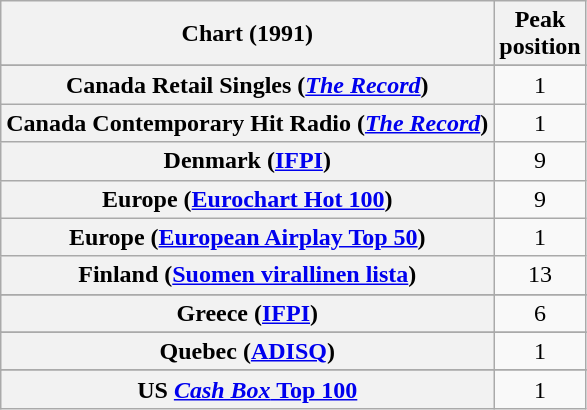<table class="wikitable sortable plainrowheaders" style="text-align:center">
<tr>
<th scope="col">Chart (1991)</th>
<th scope="col">Peak<br>position</th>
</tr>
<tr>
</tr>
<tr>
</tr>
<tr>
</tr>
<tr>
</tr>
<tr>
</tr>
<tr>
<th scope="row">Canada Retail Singles (<em><a href='#'>The Record</a></em>)</th>
<td>1</td>
</tr>
<tr>
<th scope="row">Canada Contemporary Hit Radio (<em><a href='#'>The Record</a></em>)</th>
<td>1</td>
</tr>
<tr>
<th scope="row">Denmark (<a href='#'>IFPI</a>)</th>
<td>9</td>
</tr>
<tr>
<th scope="row">Europe (<a href='#'>Eurochart Hot 100</a>)</th>
<td>9</td>
</tr>
<tr>
<th scope="row">Europe (<a href='#'>European Airplay Top 50</a>)</th>
<td>1</td>
</tr>
<tr>
<th scope="row">Finland (<a href='#'>Suomen virallinen lista</a>)</th>
<td>13</td>
</tr>
<tr>
</tr>
<tr>
</tr>
<tr>
<th scope="row">Greece (<a href='#'>IFPI</a>)</th>
<td>6</td>
</tr>
<tr>
</tr>
<tr>
</tr>
<tr>
</tr>
<tr>
</tr>
<tr>
</tr>
<tr>
<th scope="row">Quebec (<a href='#'>ADISQ</a>)</th>
<td align="center">1</td>
</tr>
<tr>
</tr>
<tr>
</tr>
<tr>
</tr>
<tr>
</tr>
<tr>
</tr>
<tr>
<th scope="row">US <a href='#'><em>Cash Box</em> Top 100</a></th>
<td>1</td>
</tr>
</table>
